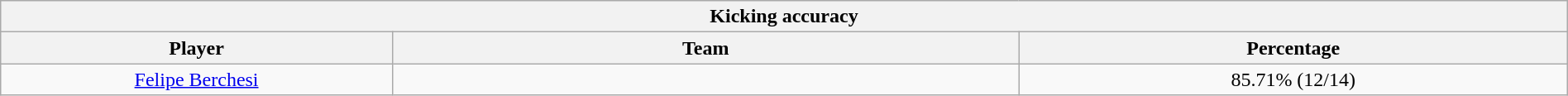<table class="wikitable sortable collapsible" style="text-align:center;width:100%">
<tr>
<th colspan="100">Kicking accuracy</th>
</tr>
<tr>
<th style="width:25%">Player</th>
<th style="width:40%">Team</th>
<th style="width:35%">Percentage</th>
</tr>
<tr>
<td><a href='#'>Felipe Berchesi</a></td>
<td align=left></td>
<td>85.71% (12/14)</td>
</tr>
</table>
